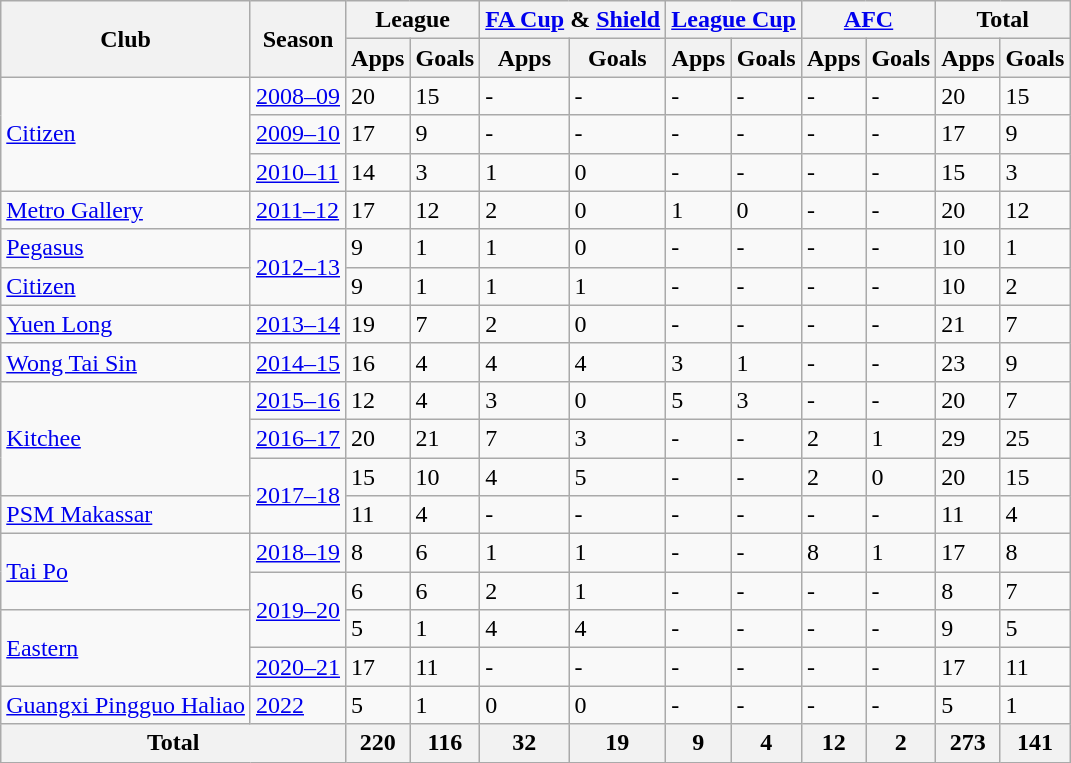<table class="wikitable">
<tr>
<th rowspan="2">Club</th>
<th rowspan="2">Season</th>
<th colspan="2">League</th>
<th colspan="2"><a href='#'>FA Cup</a> & <a href='#'>Shield</a></th>
<th colspan="2"><a href='#'>League Cup</a></th>
<th colspan="2"><a href='#'>AFC</a></th>
<th colspan="2">Total</th>
</tr>
<tr>
<th>Apps</th>
<th>Goals</th>
<th>Apps</th>
<th>Goals</th>
<th>Apps</th>
<th>Goals</th>
<th>Apps</th>
<th>Goals</th>
<th>Apps</th>
<th>Goals</th>
</tr>
<tr>
<td rowspan="3"><a href='#'>Citizen</a></td>
<td><a href='#'>2008–09</a></td>
<td>20</td>
<td>15</td>
<td>-</td>
<td>-</td>
<td>-</td>
<td>-</td>
<td>-</td>
<td>-</td>
<td>20</td>
<td>15</td>
</tr>
<tr>
<td><a href='#'>2009–10</a></td>
<td>17</td>
<td>9</td>
<td>-</td>
<td>-</td>
<td>-</td>
<td>-</td>
<td>-</td>
<td>-</td>
<td>17</td>
<td>9</td>
</tr>
<tr>
<td><a href='#'>2010–11</a></td>
<td>14</td>
<td>3</td>
<td>1</td>
<td>0</td>
<td>-</td>
<td>-</td>
<td>-</td>
<td>-</td>
<td>15</td>
<td>3</td>
</tr>
<tr>
<td><a href='#'>Metro Gallery</a></td>
<td><a href='#'>2011–12</a></td>
<td>17</td>
<td>12</td>
<td>2</td>
<td>0</td>
<td>1</td>
<td>0</td>
<td>-</td>
<td>-</td>
<td>20</td>
<td>12</td>
</tr>
<tr>
<td><a href='#'>Pegasus</a></td>
<td rowspan="2"><a href='#'>2012–13</a></td>
<td>9</td>
<td>1</td>
<td>1</td>
<td>0</td>
<td>-</td>
<td>-</td>
<td>-</td>
<td>-</td>
<td>10</td>
<td>1</td>
</tr>
<tr>
<td><a href='#'>Citizen</a></td>
<td>9</td>
<td>1</td>
<td>1</td>
<td>1</td>
<td>-</td>
<td>-</td>
<td>-</td>
<td>-</td>
<td>10</td>
<td>2</td>
</tr>
<tr>
<td><a href='#'>Yuen Long</a></td>
<td><a href='#'>2013–14</a></td>
<td>19</td>
<td>7</td>
<td>2</td>
<td>0</td>
<td>-</td>
<td>-</td>
<td>-</td>
<td>-</td>
<td>21</td>
<td>7</td>
</tr>
<tr>
<td><a href='#'>Wong Tai Sin</a></td>
<td><a href='#'>2014–15</a></td>
<td>16</td>
<td>4</td>
<td>4</td>
<td>4</td>
<td>3</td>
<td>1</td>
<td>-</td>
<td>-</td>
<td>23</td>
<td>9</td>
</tr>
<tr>
<td rowspan="3"><a href='#'>Kitchee</a></td>
<td><a href='#'>2015–16</a></td>
<td>12</td>
<td>4</td>
<td>3</td>
<td>0</td>
<td>5</td>
<td>3</td>
<td>-</td>
<td>-</td>
<td>20</td>
<td>7</td>
</tr>
<tr>
<td><a href='#'>2016–17</a></td>
<td>20</td>
<td>21</td>
<td>7</td>
<td>3</td>
<td>-</td>
<td>-</td>
<td>2</td>
<td>1</td>
<td>29</td>
<td>25</td>
</tr>
<tr>
<td rowspan="2"><a href='#'>2017–18</a></td>
<td>15</td>
<td>10</td>
<td>4</td>
<td>5</td>
<td>-</td>
<td>-</td>
<td>2</td>
<td>0</td>
<td>20</td>
<td>15</td>
</tr>
<tr>
<td><a href='#'>PSM Makassar</a></td>
<td>11</td>
<td>4</td>
<td>-</td>
<td>-</td>
<td>-</td>
<td>-</td>
<td>-</td>
<td>-</td>
<td>11</td>
<td>4</td>
</tr>
<tr>
<td rowspan="2"><a href='#'>Tai Po</a></td>
<td><a href='#'>2018–19</a></td>
<td>8</td>
<td>6</td>
<td>1</td>
<td>1</td>
<td>-</td>
<td>-</td>
<td>8</td>
<td>1</td>
<td>17</td>
<td>8</td>
</tr>
<tr>
<td rowspan="2"><a href='#'>2019–20</a></td>
<td>6</td>
<td>6</td>
<td>2</td>
<td>1</td>
<td>-</td>
<td>-</td>
<td>-</td>
<td>-</td>
<td>8</td>
<td>7</td>
</tr>
<tr>
<td rowspan="2"><a href='#'>Eastern</a></td>
<td>5</td>
<td>1</td>
<td>4</td>
<td>4</td>
<td>-</td>
<td>-</td>
<td>-</td>
<td>-</td>
<td>9</td>
<td>5</td>
</tr>
<tr>
<td><a href='#'>2020–21</a></td>
<td>17</td>
<td>11</td>
<td>-</td>
<td>-</td>
<td>-</td>
<td>-</td>
<td>-</td>
<td>-</td>
<td>17</td>
<td>11</td>
</tr>
<tr>
<td><a href='#'>Guangxi Pingguo Haliao</a></td>
<td><a href='#'>2022</a></td>
<td>5</td>
<td>1</td>
<td>0</td>
<td>0</td>
<td>-</td>
<td>-</td>
<td>-</td>
<td>-</td>
<td>5</td>
<td>1</td>
</tr>
<tr>
<th colspan="2">Total</th>
<th>220</th>
<th>116</th>
<th>32</th>
<th>19</th>
<th>9</th>
<th>4</th>
<th>12</th>
<th>2</th>
<th>273</th>
<th>141</th>
</tr>
</table>
